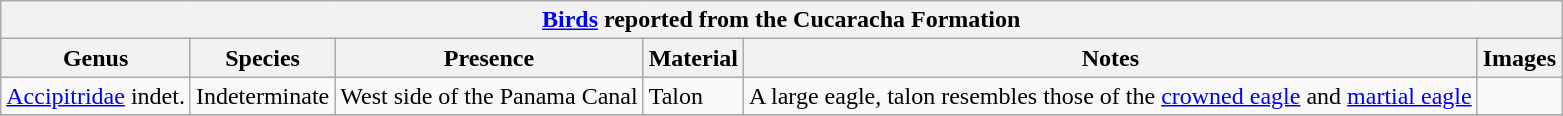<table class="wikitable" align="center">
<tr>
<th colspan="6" align="center"><strong><a href='#'>Birds</a> reported from the Cucaracha Formation</strong></th>
</tr>
<tr>
<th>Genus</th>
<th>Species</th>
<th>Presence</th>
<th><strong>Material</strong></th>
<th>Notes</th>
<th>Images</th>
</tr>
<tr>
<td><a href='#'>Accipitridae</a> indet.</td>
<td>Indeterminate</td>
<td>West side of the Panama Canal</td>
<td>Talon</td>
<td>A large eagle, talon resembles those of the <a href='#'>crowned eagle</a> and <a href='#'>martial eagle</a></td>
<td></td>
</tr>
<tr>
</tr>
</table>
